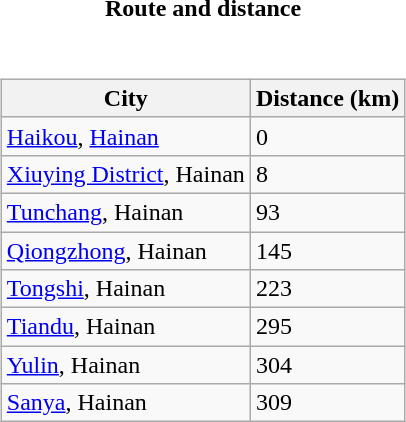<table style="font-size:100%;">
<tr>
<td style="width:33%; text-align:center;"><strong>Route and distance</strong></td>
</tr>
<tr valign="top">
<td><br><table class="wikitable sortable" style="margin-left:auto;margin-right:auto">
<tr style="background:#ececec;">
<th>City</th>
<th>Distance (km)</th>
</tr>
<tr>
<td><a href='#'>Haikou</a>, <a href='#'>Hainan</a></td>
<td>0</td>
</tr>
<tr>
<td><a href='#'>Xiuying District</a>, Hainan</td>
<td>8</td>
</tr>
<tr>
<td><a href='#'>Tunchang</a>, Hainan</td>
<td>93</td>
</tr>
<tr>
<td><a href='#'>Qiongzhong</a>, Hainan</td>
<td>145</td>
</tr>
<tr>
<td><a href='#'>Tongshi</a>, Hainan</td>
<td>223</td>
</tr>
<tr>
<td><a href='#'>Tiandu</a>, Hainan</td>
<td>295</td>
</tr>
<tr>
<td><a href='#'>Yulin</a>, Hainan</td>
<td>304</td>
</tr>
<tr>
<td><a href='#'>Sanya</a>, Hainan</td>
<td>309</td>
</tr>
</table>
</td>
</tr>
</table>
